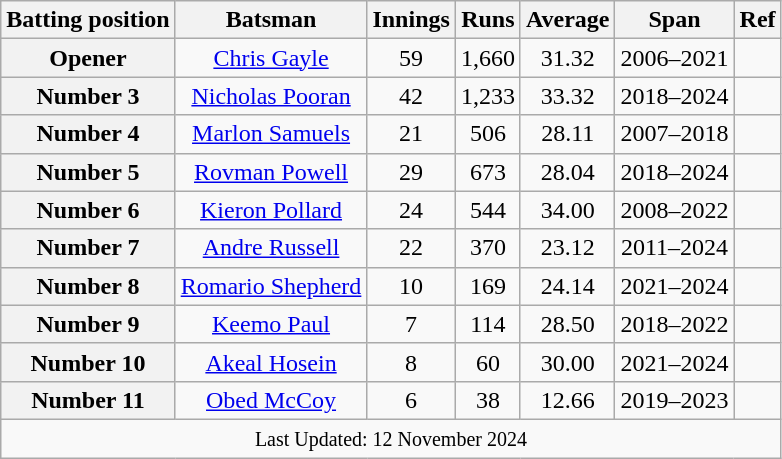<table class="wikitable sortable" style=text-align:center;>
<tr>
<th scope="col">Batting position</th>
<th scope="col">Batsman</th>
<th scope="col">Innings</th>
<th scope="col">Runs</th>
<th scope="col">Average</th>
<th scope="col">Span</th>
<th scope="col">Ref</th>
</tr>
<tr>
<th scope=row style=text-align:center;>Opener</th>
<td><a href='#'>Chris Gayle</a></td>
<td>59</td>
<td>1,660</td>
<td>31.32</td>
<td>2006–2021</td>
<td></td>
</tr>
<tr>
<th scope=row style=text-align:center;>Number 3</th>
<td><a href='#'>Nicholas Pooran</a></td>
<td>42</td>
<td>1,233</td>
<td>33.32</td>
<td>2018–2024</td>
<td></td>
</tr>
<tr>
<th scope=row style=text-align:center;>Number 4</th>
<td><a href='#'>Marlon Samuels</a></td>
<td>21</td>
<td>506</td>
<td>28.11</td>
<td>2007–2018</td>
<td></td>
</tr>
<tr>
<th scope=row style=text-align:center;>Number 5</th>
<td><a href='#'>Rovman Powell</a></td>
<td>29</td>
<td>673</td>
<td>28.04</td>
<td>2018–2024</td>
<td></td>
</tr>
<tr>
<th scope=row style=text-align:center;>Number 6</th>
<td><a href='#'>Kieron Pollard</a></td>
<td>24</td>
<td>544</td>
<td>34.00</td>
<td>2008–2022</td>
<td></td>
</tr>
<tr>
<th scope=row style=text-align:center;>Number 7</th>
<td><a href='#'>Andre Russell</a></td>
<td>22</td>
<td>370</td>
<td>23.12</td>
<td>2011–2024</td>
<td></td>
</tr>
<tr>
<th scope=row style=text-align:center;>Number 8</th>
<td><a href='#'>Romario Shepherd</a></td>
<td>10</td>
<td>169</td>
<td>24.14</td>
<td>2021–2024</td>
<td></td>
</tr>
<tr>
<th scope=row style=text-align:center;>Number 9</th>
<td><a href='#'>Keemo Paul</a></td>
<td>7</td>
<td>114</td>
<td>28.50</td>
<td>2018–2022</td>
<td></td>
</tr>
<tr>
<th scope=row style=text-align:center;>Number 10</th>
<td><a href='#'>Akeal Hosein</a></td>
<td>8</td>
<td>60</td>
<td>30.00</td>
<td>2021–2024</td>
<td></td>
</tr>
<tr>
<th scope=row style=text-align:center;>Number 11</th>
<td><a href='#'>Obed McCoy</a></td>
<td>6</td>
<td>38</td>
<td>12.66</td>
<td>2019–2023</td>
<td></td>
</tr>
<tr>
<td colspan=7><small>Last Updated: 12 November 2024</small></td>
</tr>
</table>
